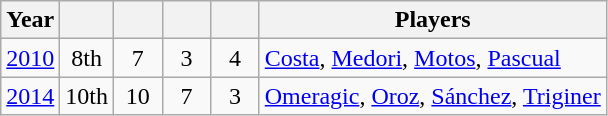<table class="wikitable" style="text-align: center;">
<tr>
<th>Year</th>
<th></th>
<th width=25px></th>
<th width=25px></th>
<th width=25px></th>
<th>Players</th>
</tr>
<tr>
<td> <a href='#'>2010</a></td>
<td>8th</td>
<td>7</td>
<td>3</td>
<td>4</td>
<td align=left><a href='#'>Costa</a>, <a href='#'>Medori</a>, <a href='#'>Motos</a>, <a href='#'>Pascual</a></td>
</tr>
<tr>
<td> <a href='#'>2014</a></td>
<td>10th</td>
<td>10</td>
<td>7</td>
<td>3</td>
<td align=left><a href='#'>Omeragic</a>, <a href='#'>Oroz</a>, <a href='#'>Sánchez</a>, <a href='#'>Triginer</a></td>
</tr>
</table>
